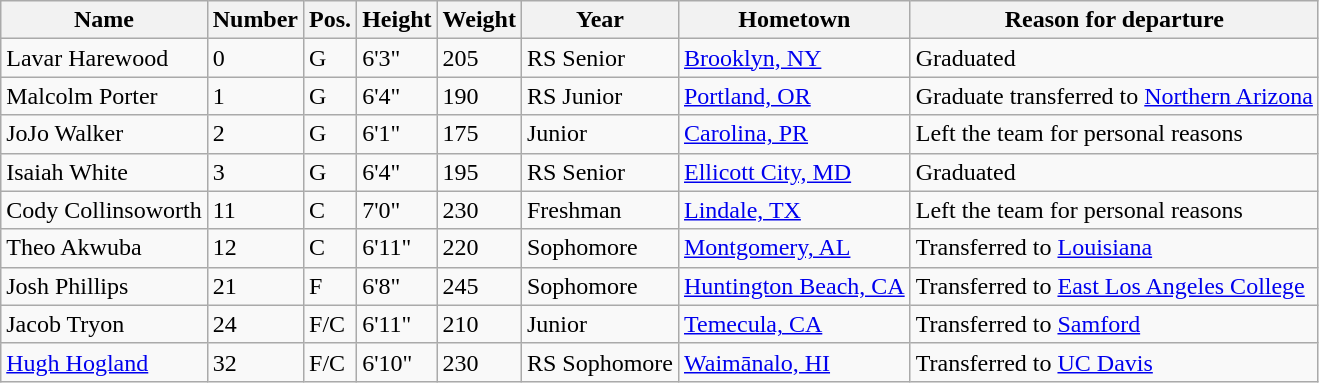<table class="wikitable sortable" border="1">
<tr>
<th>Name</th>
<th>Number</th>
<th>Pos.</th>
<th>Height</th>
<th>Weight</th>
<th>Year</th>
<th>Hometown</th>
<th class="unsortable">Reason for departure</th>
</tr>
<tr>
<td>Lavar Harewood</td>
<td>0</td>
<td>G</td>
<td>6'3"</td>
<td>205</td>
<td>RS Senior</td>
<td><a href='#'>Brooklyn, NY</a></td>
<td>Graduated</td>
</tr>
<tr>
<td>Malcolm Porter</td>
<td>1</td>
<td>G</td>
<td>6'4"</td>
<td>190</td>
<td>RS Junior</td>
<td><a href='#'>Portland, OR</a></td>
<td>Graduate transferred to <a href='#'>Northern Arizona</a></td>
</tr>
<tr>
<td>JoJo Walker</td>
<td>2</td>
<td>G</td>
<td>6'1"</td>
<td>175</td>
<td>Junior</td>
<td><a href='#'>Carolina, PR</a></td>
<td>Left the team for personal reasons</td>
</tr>
<tr>
<td>Isaiah White</td>
<td>3</td>
<td>G</td>
<td>6'4"</td>
<td>195</td>
<td>RS Senior</td>
<td><a href='#'>Ellicott City, MD</a></td>
<td>Graduated</td>
</tr>
<tr>
<td>Cody Collinsoworth</td>
<td>11</td>
<td>C</td>
<td>7'0"</td>
<td>230</td>
<td>Freshman</td>
<td><a href='#'>Lindale, TX</a></td>
<td>Left the team for personal reasons</td>
</tr>
<tr>
<td>Theo Akwuba</td>
<td>12</td>
<td>C</td>
<td>6'11"</td>
<td>220</td>
<td>Sophomore</td>
<td><a href='#'>Montgomery, AL</a></td>
<td>Transferred to <a href='#'>Louisiana</a></td>
</tr>
<tr>
<td>Josh Phillips</td>
<td>21</td>
<td>F</td>
<td>6'8"</td>
<td>245</td>
<td>Sophomore</td>
<td><a href='#'>Huntington Beach, CA</a></td>
<td>Transferred to <a href='#'>East Los Angeles College</a></td>
</tr>
<tr>
<td>Jacob Tryon</td>
<td>24</td>
<td>F/C</td>
<td>6'11"</td>
<td>210</td>
<td>Junior</td>
<td><a href='#'>Temecula, CA</a></td>
<td>Transferred to <a href='#'>Samford</a></td>
</tr>
<tr>
<td><a href='#'>Hugh Hogland</a></td>
<td>32</td>
<td>F/C</td>
<td>6'10"</td>
<td>230</td>
<td>RS Sophomore</td>
<td><a href='#'>Waimānalo, HI</a></td>
<td>Transferred to <a href='#'>UC Davis</a></td>
</tr>
</table>
